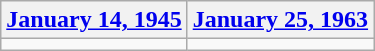<table class=wikitable>
<tr>
<th><a href='#'>January 14, 1945</a></th>
<th><a href='#'>January 25, 1963</a></th>
</tr>
<tr>
<td></td>
<td></td>
</tr>
</table>
